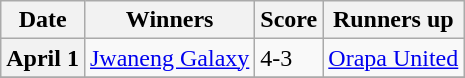<table class="wikitable sortable plainrowheaders">
<tr>
<th scope="col">Date</th>
<th scope="col">Winners</th>
<th scope="col">Score</th>
<th scope="col">Runners up</th>
</tr>
<tr>
<th scope="row">April 1</th>
<td><a href='#'>Jwaneng Galaxy</a></td>
<td>4-3</td>
<td><a href='#'>Orapa United</a></td>
</tr>
<tr>
</tr>
</table>
